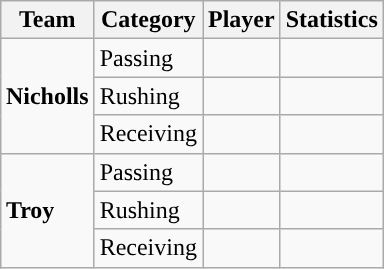<table class="wikitable" style="float: right;">
<tr>
<th>Team</th>
<th>Category</th>
<th>Player</th>
<th>Statistics</th>
</tr>
<tr>
<td rowspan=3><strong>Nicholls</strong></td>
<td>Passing</td>
<td></td>
<td></td>
</tr>
<tr>
<td>Rushing</td>
<td></td>
<td></td>
</tr>
<tr>
<td>Receiving</td>
<td></td>
<td></td>
</tr>
<tr>
<td rowspan=3><strong>Troy</strong></td>
<td>Passing</td>
<td></td>
<td></td>
</tr>
<tr>
<td>Rushing</td>
<td></td>
<td></td>
</tr>
<tr>
<td>Receiving</td>
<td></td>
<td></td>
</tr>
</table>
